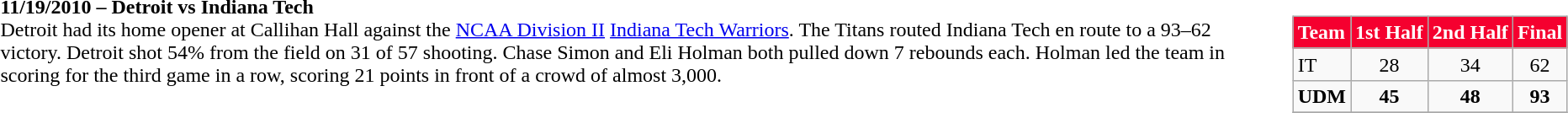<table>
<tr>
<td><br><table class="wikitable" style="float:right; margin-left:1em;">
<tr style="background: #F5002F; color: #FFFFFF">
<td><strong>Team</strong></td>
<td><strong>1st Half</strong></td>
<td><strong>2nd Half</strong></td>
<td><strong>Final</strong></td>
</tr>
<tr>
<td>IT</td>
<td align=center>28</td>
<td align=center>34</td>
<td align=center>62</td>
</tr>
<tr>
<td><strong>UDM</strong></td>
<td align=center><strong>45</strong></td>
<td align=center><strong>48</strong></td>
<td align=center><strong>93</strong></td>
</tr>
<tr>
</tr>
</table>
<strong>11/19/2010 – Detroit vs Indiana Tech</strong><br>
Detroit had its home opener at Callihan Hall against the <a href='#'>NCAA Division II</a> <a href='#'>Indiana Tech Warriors</a>. The Titans routed Indiana Tech en route to a 93–62 victory. Detroit shot 54% from the field on 31 of 57 shooting. Chase Simon and Eli Holman both pulled down 7 rebounds each. Holman led the team in scoring for the third game in a row, scoring 21 points in front of a crowd of almost 3,000.</td>
</tr>
</table>
